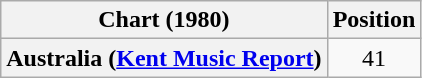<table class="wikitable sortable plainrowheaders" style="text-align:center">
<tr>
<th>Chart (1980)</th>
<th>Position</th>
</tr>
<tr>
<th scope="row">Australia (<a href='#'>Kent Music Report</a>)</th>
<td>41</td>
</tr>
</table>
